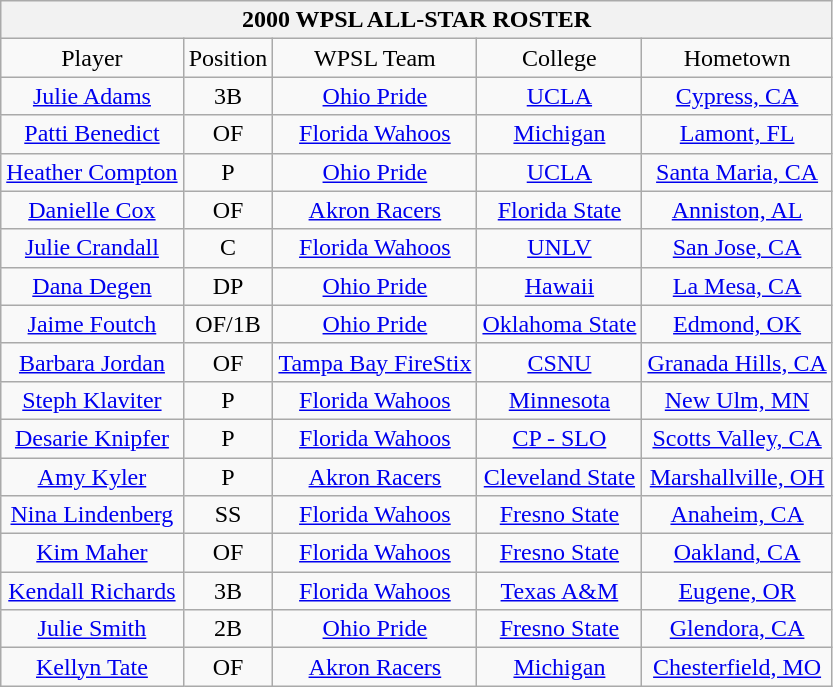<table class="wikitable softable" style="text-align:center">
<tr>
<th colspan=5>2000 WPSL ALL-STAR ROSTER</th>
</tr>
<tr>
<td>Player</td>
<td>Position</td>
<td>WPSL Team</td>
<td>College</td>
<td>Hometown</td>
</tr>
<tr>
<td><a href='#'>Julie Adams</a></td>
<td>3B</td>
<td><a href='#'>Ohio Pride</a></td>
<td><a href='#'>UCLA</a></td>
<td><a href='#'>Cypress, CA</a></td>
</tr>
<tr>
<td><a href='#'>Patti Benedict</a></td>
<td>OF</td>
<td><a href='#'>Florida Wahoos</a></td>
<td><a href='#'>Michigan</a></td>
<td><a href='#'>Lamont, FL</a></td>
</tr>
<tr>
<td><a href='#'>Heather Compton</a></td>
<td>P</td>
<td><a href='#'>Ohio Pride</a></td>
<td><a href='#'>UCLA</a></td>
<td><a href='#'>Santa Maria, CA</a></td>
</tr>
<tr>
<td><a href='#'>Danielle Cox</a></td>
<td>OF</td>
<td><a href='#'>Akron Racers</a></td>
<td><a href='#'>Florida State</a></td>
<td><a href='#'>Anniston, AL</a></td>
</tr>
<tr>
<td><a href='#'>Julie Crandall</a></td>
<td>C</td>
<td><a href='#'>Florida Wahoos</a></td>
<td><a href='#'>UNLV</a></td>
<td><a href='#'>San Jose, CA</a></td>
</tr>
<tr>
<td><a href='#'>Dana Degen</a></td>
<td>DP</td>
<td><a href='#'>Ohio Pride</a></td>
<td><a href='#'>Hawaii</a></td>
<td><a href='#'>La Mesa, CA</a></td>
</tr>
<tr>
<td><a href='#'>Jaime Foutch</a></td>
<td>OF/1B</td>
<td><a href='#'>Ohio Pride</a></td>
<td><a href='#'>Oklahoma State</a></td>
<td><a href='#'>Edmond, OK</a></td>
</tr>
<tr>
<td><a href='#'>Barbara Jordan</a></td>
<td>OF</td>
<td><a href='#'>Tampa Bay FireStix</a></td>
<td><a href='#'>CSNU</a></td>
<td><a href='#'>Granada Hills, CA</a></td>
</tr>
<tr>
<td><a href='#'>Steph Klaviter</a></td>
<td>P</td>
<td><a href='#'>Florida Wahoos</a></td>
<td><a href='#'>Minnesota</a></td>
<td><a href='#'>New Ulm, MN</a></td>
</tr>
<tr>
<td><a href='#'>Desarie Knipfer</a></td>
<td>P</td>
<td><a href='#'>Florida Wahoos</a></td>
<td><a href='#'>CP - SLO</a></td>
<td><a href='#'>Scotts Valley, CA</a></td>
</tr>
<tr>
<td><a href='#'>Amy Kyler</a></td>
<td>P</td>
<td><a href='#'>Akron Racers</a></td>
<td><a href='#'>Cleveland State</a></td>
<td><a href='#'>Marshallville, OH</a></td>
</tr>
<tr>
<td><a href='#'>Nina Lindenberg</a></td>
<td>SS</td>
<td><a href='#'>Florida Wahoos</a></td>
<td><a href='#'>Fresno State</a></td>
<td><a href='#'>Anaheim, CA</a></td>
</tr>
<tr>
<td><a href='#'>Kim Maher</a></td>
<td>OF</td>
<td><a href='#'>Florida Wahoos</a></td>
<td><a href='#'>Fresno State</a></td>
<td><a href='#'>Oakland, CA</a></td>
</tr>
<tr>
<td><a href='#'>Kendall Richards</a></td>
<td>3B</td>
<td><a href='#'>Florida Wahoos</a></td>
<td><a href='#'>Texas A&M</a></td>
<td><a href='#'>Eugene, OR</a></td>
</tr>
<tr>
<td><a href='#'>Julie Smith</a></td>
<td>2B</td>
<td><a href='#'>Ohio Pride</a></td>
<td><a href='#'>Fresno State</a></td>
<td><a href='#'>Glendora, CA</a></td>
</tr>
<tr>
<td><a href='#'>Kellyn Tate</a></td>
<td>OF</td>
<td><a href='#'>Akron Racers</a></td>
<td><a href='#'>Michigan</a></td>
<td><a href='#'>Chesterfield, MO</a></td>
</tr>
</table>
